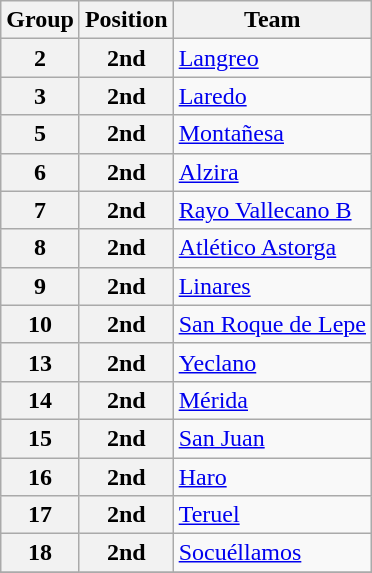<table class="wikitable">
<tr>
<th>Group</th>
<th>Position</th>
<th>Team</th>
</tr>
<tr>
<th>2</th>
<th>2nd</th>
<td><a href='#'>Langreo</a></td>
</tr>
<tr>
<th>3</th>
<th>2nd</th>
<td><a href='#'>Laredo</a></td>
</tr>
<tr>
<th>5</th>
<th>2nd</th>
<td><a href='#'>Montañesa</a></td>
</tr>
<tr>
<th>6</th>
<th>2nd</th>
<td><a href='#'>Alzira</a></td>
</tr>
<tr>
<th>7</th>
<th>2nd</th>
<td><a href='#'>Rayo Vallecano B</a></td>
</tr>
<tr>
<th>8</th>
<th>2nd</th>
<td><a href='#'>Atlético Astorga</a></td>
</tr>
<tr>
<th>9</th>
<th>2nd</th>
<td><a href='#'>Linares</a></td>
</tr>
<tr>
<th>10</th>
<th>2nd</th>
<td><a href='#'>San Roque de Lepe</a></td>
</tr>
<tr>
<th>13</th>
<th>2nd</th>
<td><a href='#'>Yeclano</a></td>
</tr>
<tr>
<th>14</th>
<th>2nd</th>
<td><a href='#'>Mérida</a></td>
</tr>
<tr>
<th>15</th>
<th>2nd</th>
<td><a href='#'>San Juan</a></td>
</tr>
<tr>
<th>16</th>
<th>2nd</th>
<td><a href='#'>Haro</a></td>
</tr>
<tr>
<th>17</th>
<th>2nd</th>
<td><a href='#'>Teruel</a></td>
</tr>
<tr>
<th>18</th>
<th>2nd</th>
<td><a href='#'>Socuéllamos</a></td>
</tr>
<tr>
</tr>
</table>
